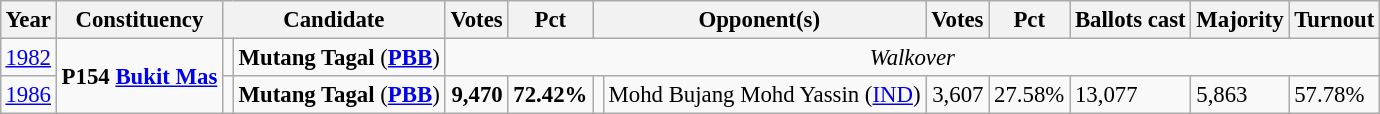<table class="wikitable" style="margin:0.5em ; font-size:95%">
<tr>
<th>Year</th>
<th>Constituency</th>
<th colspan=2>Candidate</th>
<th>Votes</th>
<th>Pct</th>
<th colspan=2>Opponent(s)</th>
<th>Votes</th>
<th>Pct</th>
<th>Ballots cast</th>
<th>Majority</th>
<th>Turnout</th>
</tr>
<tr>
<td><a href='#'>1982</a></td>
<td rowspan="2"><strong>P154 <a href='#'>Bukit Mas</a></strong></td>
<td></td>
<td><strong>Mutang Tagal</strong> (<a href='#'><strong>PBB</strong></a>)</td>
<td colspan="9" align="center"><em>Walkover</em></td>
</tr>
<tr>
<td><a href='#'>1986</a></td>
<td></td>
<td><strong>Mutang Tagal</strong> (<a href='#'><strong>PBB</strong></a>)</td>
<td align=right><strong>9,470</strong></td>
<td><strong>72.42%</strong></td>
<td></td>
<td>Mohd Bujang Mohd Yassin (<a href='#'>IND</a>)</td>
<td align=right>3,607</td>
<td>27.58%</td>
<td>13,077</td>
<td>5,863</td>
<td>57.78%</td>
</tr>
</table>
